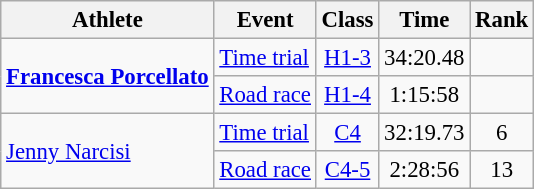<table class=wikitable style=font-size:95%;text-align:center>
<tr>
<th>Athlete</th>
<th>Event</th>
<th>Class</th>
<th>Time</th>
<th>Rank</th>
</tr>
<tr align=center>
<td align=left rowspan=2><strong><a href='#'>Francesca Porcellato</a></strong></td>
<td align=left><a href='#'>Time trial</a></td>
<td><a href='#'>H1-3</a></td>
<td>34:20.48</td>
<td></td>
</tr>
<tr align=center>
<td align=left><a href='#'>Road race</a></td>
<td><a href='#'>H1-4</a></td>
<td>1:15:58</td>
<td></td>
</tr>
<tr align=center>
<td align=left rowspan=2><a href='#'>Jenny Narcisi</a></td>
<td align=left><a href='#'>Time trial</a></td>
<td><a href='#'>C4</a></td>
<td>32:19.73</td>
<td>6</td>
</tr>
<tr align=center>
<td align=left><a href='#'>Road race</a></td>
<td><a href='#'>C4-5</a></td>
<td>2:28:56</td>
<td>13</td>
</tr>
</table>
